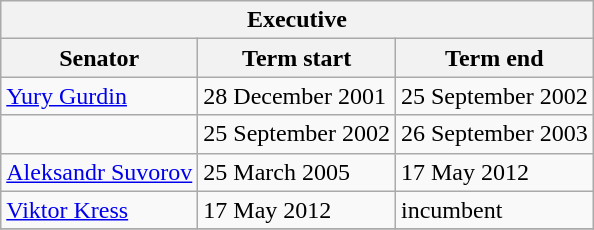<table class="wikitable sortable">
<tr>
<th colspan=3>Executive</th>
</tr>
<tr>
<th>Senator</th>
<th>Term start</th>
<th>Term end</th>
</tr>
<tr>
<td><a href='#'>Yury Gurdin</a></td>
<td>28 December 2001</td>
<td>25 September 2002</td>
</tr>
<tr>
<td></td>
<td>25 September 2002</td>
<td>26 September 2003</td>
</tr>
<tr>
<td><a href='#'>Aleksandr Suvorov</a></td>
<td>25 March 2005</td>
<td>17 May 2012</td>
</tr>
<tr>
<td><a href='#'>Viktor Kress</a></td>
<td>17 May 2012</td>
<td>incumbent</td>
</tr>
<tr>
</tr>
</table>
